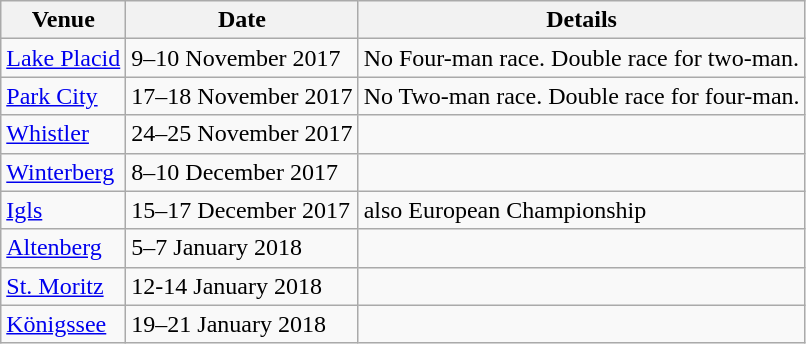<table class= wikitable>
<tr>
<th>Venue</th>
<th>Date</th>
<th>Details</th>
</tr>
<tr>
<td> <a href='#'>Lake Placid</a></td>
<td>9–10 November 2017</td>
<td>No Four-man race. Double race for two-man.</td>
</tr>
<tr>
<td> <a href='#'>Park City</a></td>
<td>17–18 November 2017</td>
<td>No Two-man race. Double race for four-man.</td>
</tr>
<tr>
<td> <a href='#'>Whistler</a></td>
<td>24–25 November 2017</td>
<td></td>
</tr>
<tr>
<td> <a href='#'>Winterberg</a></td>
<td>8–10 December 2017</td>
<td></td>
</tr>
<tr>
<td> <a href='#'>Igls</a></td>
<td>15–17 December 2017</td>
<td>also European Championship</td>
</tr>
<tr>
<td> <a href='#'>Altenberg</a></td>
<td>5–7 January 2018</td>
<td></td>
</tr>
<tr>
<td> <a href='#'>St. Moritz</a></td>
<td>12-14 January 2018</td>
<td></td>
</tr>
<tr>
<td> <a href='#'>Königssee</a></td>
<td>19–21 January 2018</td>
<td></td>
</tr>
</table>
